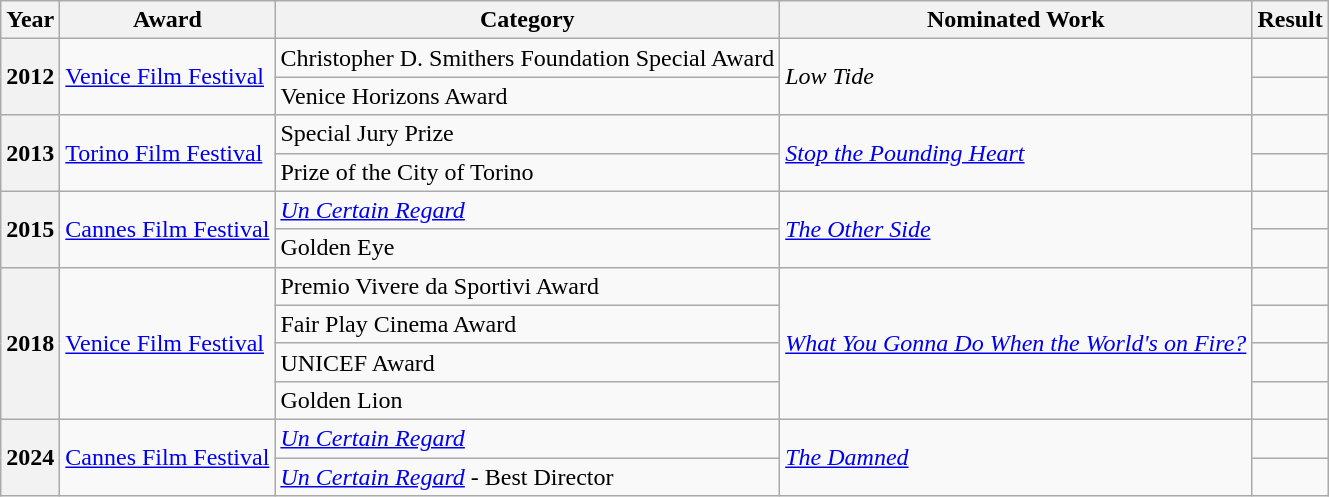<table class="wikitable plainrowheaders">
<tr>
<th>Year</th>
<th>Award</th>
<th>Category</th>
<th>Nominated Work</th>
<th>Result</th>
</tr>
<tr>
<th scope="row" rowspan="2">2012</th>
<td rowspan="2"><a href='#'>Venice Film Festival</a></td>
<td>Christopher D. Smithers Foundation Special Award</td>
<td rowspan="2"><em>Low Tide</em></td>
<td></td>
</tr>
<tr>
<td>Venice Horizons Award</td>
<td></td>
</tr>
<tr>
<th scope="row" rowspan="2">2013</th>
<td rowspan="2"><a href='#'>Torino Film Festival</a></td>
<td>Special Jury Prize</td>
<td rowspan="2"><em><a href='#'>Stop the Pounding Heart</a></em></td>
<td></td>
</tr>
<tr>
<td>Prize of the City of Torino</td>
<td></td>
</tr>
<tr>
<th scope="row" rowspan="2">2015</th>
<td rowspan="2"><a href='#'>Cannes Film Festival</a></td>
<td><em><a href='#'>Un Certain Regard</a></em></td>
<td rowspan="2"><em><a href='#'>The Other Side</a></em></td>
<td></td>
</tr>
<tr>
<td>Golden Eye</td>
<td></td>
</tr>
<tr>
<th scope="row" rowspan="4">2018</th>
<td rowspan="4"><a href='#'>Venice Film Festival</a></td>
<td>Premio Vivere da Sportivi Award</td>
<td rowspan="4"><em><a href='#'>What You Gonna Do When the World's on Fire?</a></em></td>
<td></td>
</tr>
<tr>
<td>Fair Play Cinema Award</td>
<td></td>
</tr>
<tr>
<td>UNICEF Award</td>
<td></td>
</tr>
<tr>
<td>Golden Lion</td>
<td></td>
</tr>
<tr>
<th scope="row" rowspan="2">2024</th>
<td rowspan="2"><a href='#'>Cannes Film Festival</a></td>
<td><em><a href='#'>Un Certain Regard</a></em></td>
<td rowspan="2"><em><a href='#'>The Damned</a></em></td>
<td></td>
</tr>
<tr>
<td><em><a href='#'>Un Certain Regard</a></em> - Best Director</td>
<td></td>
</tr>
</table>
